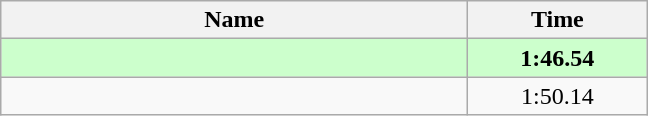<table class="wikitable" style="text-align:center;">
<tr>
<th style="width:19em">Name</th>
<th style="width:7em">Time</th>
</tr>
<tr bgcolor=ccffcc>
<td align=left><strong></strong></td>
<td><strong>1:46.54</strong></td>
</tr>
<tr>
<td align=left></td>
<td>1:50.14</td>
</tr>
</table>
